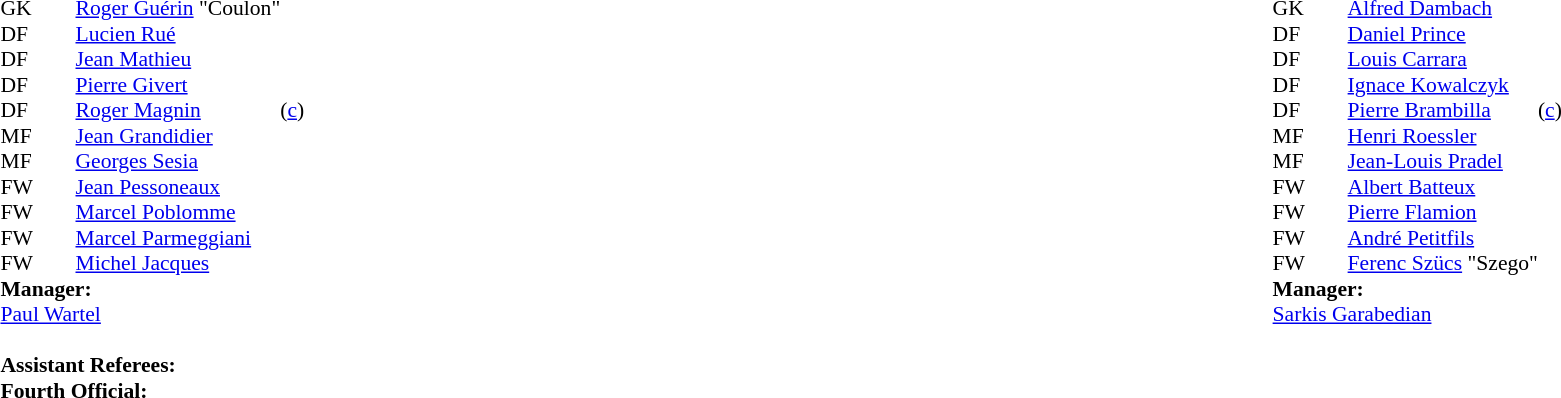<table width=100%>
<tr>
<td valign="top" width="50%"><br><table style=font-size:90% cellspacing=0 cellpadding=0>
<tr>
<td colspan="4"></td>
</tr>
<tr>
<th width=25></th>
<th width=25></th>
</tr>
<tr>
<td>GK</td>
<td><strong></strong></td>
<td> <a href='#'>Roger Guérin</a> "Coulon"</td>
</tr>
<tr>
<td>DF</td>
<td><strong></strong></td>
<td> <a href='#'>Lucien Rué</a></td>
</tr>
<tr>
<td>DF</td>
<td><strong></strong></td>
<td> <a href='#'>Jean Mathieu</a></td>
</tr>
<tr>
<td>DF</td>
<td><strong></strong></td>
<td> <a href='#'>Pierre Givert</a></td>
</tr>
<tr>
<td>DF</td>
<td><strong></strong></td>
<td> <a href='#'>Roger Magnin</a></td>
<td>(<a href='#'>c</a>)</td>
</tr>
<tr>
<td>MF</td>
<td><strong></strong></td>
<td> <a href='#'>Jean Grandidier</a></td>
</tr>
<tr>
<td>MF</td>
<td><strong></strong></td>
<td> <a href='#'>Georges Sesia</a></td>
</tr>
<tr>
<td>FW</td>
<td><strong></strong></td>
<td> <a href='#'>Jean Pessoneaux</a></td>
</tr>
<tr>
<td>FW</td>
<td><strong></strong></td>
<td> <a href='#'>Marcel Poblomme</a></td>
</tr>
<tr>
<td>FW</td>
<td><strong></strong></td>
<td> <a href='#'>Marcel Parmeggiani</a></td>
</tr>
<tr>
<td>FW</td>
<td><strong></strong></td>
<td> <a href='#'>Michel Jacques</a></td>
</tr>
<tr>
<td colspan=3><strong>Manager:</strong></td>
</tr>
<tr>
<td colspan=4> <a href='#'>Paul Wartel</a><br><br><strong>Assistant Referees:</strong><br>
<strong>Fourth Official:</strong><br></td>
</tr>
</table>
</td>
<td valign="top" width="50%"><br><table style="font-size: 90%" cellspacing="0" cellpadding="0" align=center>
<tr>
<td colspan="4"></td>
</tr>
<tr>
<th width=25></th>
<th width=25></th>
</tr>
<tr>
<td>GK</td>
<td><strong></strong></td>
<td> <a href='#'>Alfred Dambach</a></td>
</tr>
<tr>
<td>DF</td>
<td><strong></strong></td>
<td> <a href='#'>Daniel Prince</a></td>
</tr>
<tr>
<td>DF</td>
<td><strong></strong></td>
<td> <a href='#'>Louis Carrara</a></td>
</tr>
<tr>
<td>DF</td>
<td><strong></strong></td>
<td> <a href='#'>Ignace Kowalczyk</a></td>
</tr>
<tr>
<td>DF</td>
<td><strong></strong></td>
<td> <a href='#'>Pierre Brambilla</a></td>
<td>(<a href='#'>c</a>)</td>
</tr>
<tr>
<td>MF</td>
<td><strong></strong></td>
<td> <a href='#'>Henri Roessler</a></td>
</tr>
<tr>
<td>MF</td>
<td><strong></strong></td>
<td> <a href='#'>Jean-Louis Pradel</a></td>
</tr>
<tr>
<td>FW</td>
<td><strong></strong></td>
<td> <a href='#'>Albert Batteux</a></td>
</tr>
<tr>
<td>FW</td>
<td><strong></strong></td>
<td> <a href='#'>Pierre Flamion</a></td>
</tr>
<tr>
<td>FW</td>
<td><strong></strong></td>
<td> <a href='#'>André Petitfils</a></td>
</tr>
<tr>
<td>FW</td>
<td><strong></strong></td>
<td> <a href='#'>Ferenc Szücs</a> "Szego"</td>
</tr>
<tr>
<td colspan=3><strong>Manager:</strong></td>
</tr>
<tr>
<td colspan=4> <a href='#'>Sarkis Garabedian</a></td>
</tr>
</table>
</td>
</tr>
</table>
